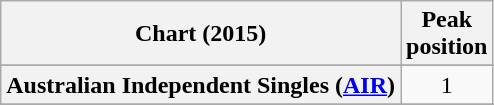<table class="wikitable sortable plainrowheaders" style="text-align:center;">
<tr>
<th scope="col">Chart (2015)</th>
<th scope="col">Peak<br>position</th>
</tr>
<tr>
</tr>
<tr>
<th scope="row">Australian Independent Singles (<a href='#'>AIR</a>)</th>
<td>1</td>
</tr>
<tr>
</tr>
<tr>
</tr>
<tr>
</tr>
<tr>
</tr>
<tr>
</tr>
<tr>
</tr>
</table>
